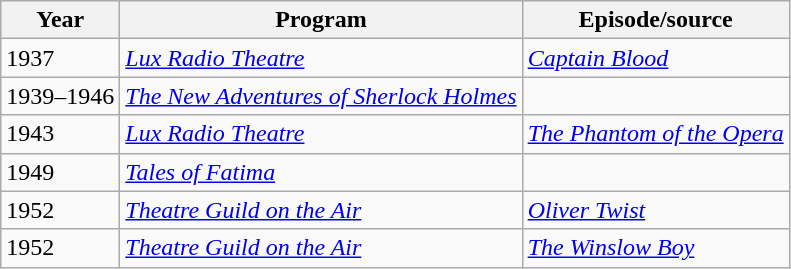<table class="wikitable">
<tr>
<th>Year</th>
<th>Program</th>
<th>Episode/source</th>
</tr>
<tr>
<td>1937</td>
<td><em><a href='#'>Lux Radio Theatre</a></em></td>
<td><em><a href='#'>Captain Blood</a></em></td>
</tr>
<tr>
<td>1939–1946</td>
<td><em><a href='#'>The New Adventures of Sherlock Holmes</a></em></td>
<td></td>
</tr>
<tr>
<td>1943</td>
<td><em><a href='#'>Lux Radio Theatre</a></em></td>
<td><em><a href='#'>The Phantom of the Opera</a></em></td>
</tr>
<tr>
<td>1949</td>
<td><em><a href='#'>Tales of Fatima</a></em></td>
<td></td>
</tr>
<tr>
<td>1952</td>
<td><em><a href='#'>Theatre Guild on the Air</a></em></td>
<td><em><a href='#'>Oliver Twist</a></em></td>
</tr>
<tr>
<td>1952</td>
<td><em><a href='#'>Theatre Guild on the Air</a></em></td>
<td><em><a href='#'>The Winslow Boy</a></em></td>
</tr>
</table>
